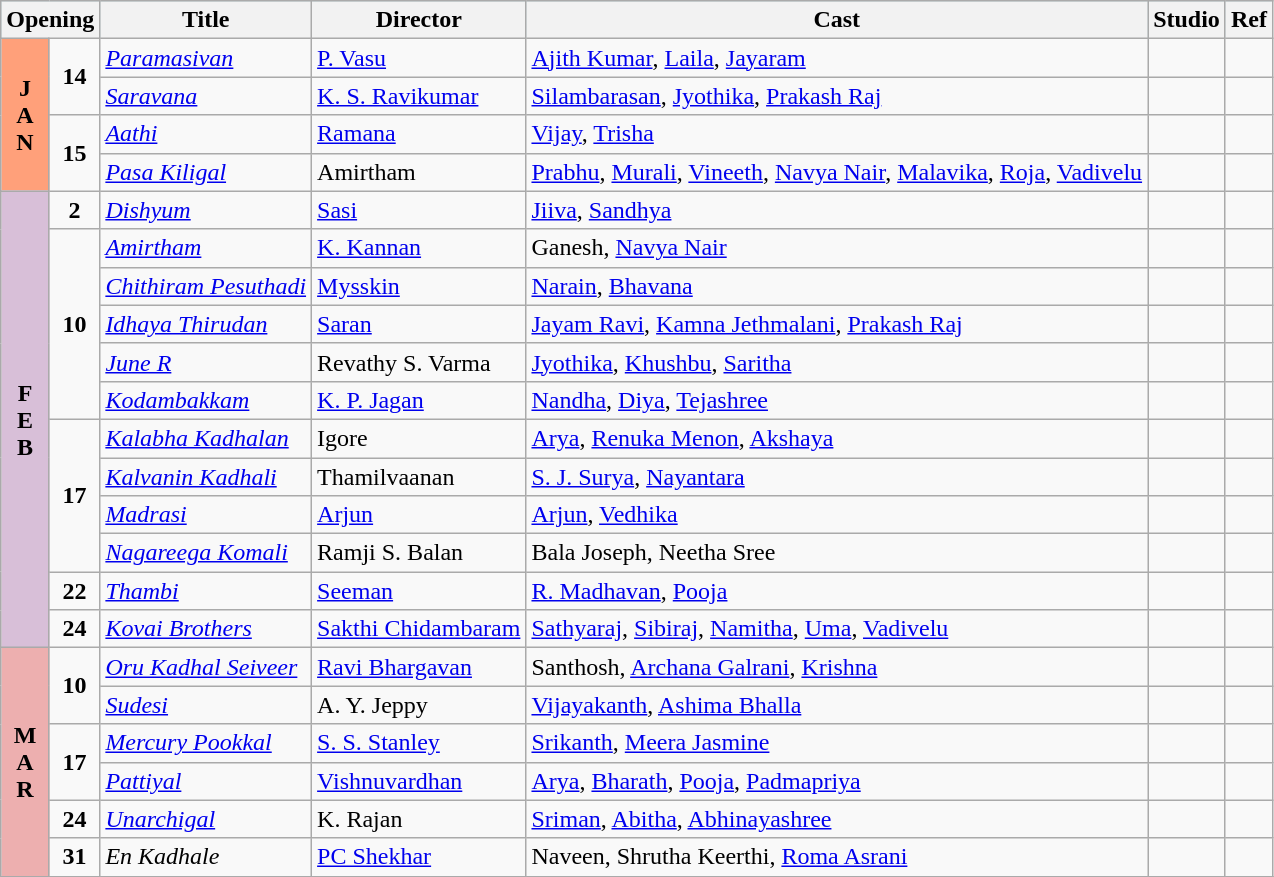<table class="wikitable sortable">
<tr style="background:#b0e0e6; text-align:center;">
<th colspan="2">Opening</th>
<th>Title</th>
<th>Director</th>
<th>Cast</th>
<th>Studio</th>
<th>Ref</th>
</tr>
<tr January!>
<td rowspan="4"   style="text-align:center; background:#ffa07a; textcolor:#000;"><strong>J<br>A<br>N</strong></td>
<td rowspan="2" style="text-align:center;"><strong>14</strong></td>
<td><em><a href='#'>Paramasivan</a></em></td>
<td><a href='#'>P. Vasu</a></td>
<td><a href='#'>Ajith Kumar</a>, <a href='#'>Laila</a>, <a href='#'>Jayaram</a></td>
<td></td>
<td></td>
</tr>
<tr>
<td><em><a href='#'>Saravana</a></em></td>
<td><a href='#'>K. S. Ravikumar</a></td>
<td><a href='#'>Silambarasan</a>, <a href='#'>Jyothika</a>, <a href='#'>Prakash Raj</a></td>
<td></td>
<td></td>
</tr>
<tr>
<td rowspan="2" style="text-align:center;"><strong>15</strong></td>
<td><em><a href='#'>Aathi</a></em></td>
<td><a href='#'>Ramana</a></td>
<td><a href='#'>Vijay</a>, <a href='#'>Trisha</a></td>
<td></td>
<td></td>
</tr>
<tr>
<td><em><a href='#'>Pasa Kiligal</a></em></td>
<td>Amirtham</td>
<td><a href='#'>Prabhu</a>, <a href='#'>Murali</a>, <a href='#'>Vineeth</a>, <a href='#'>Navya Nair</a>, <a href='#'>Malavika</a>, <a href='#'>Roja</a>, <a href='#'>Vadivelu</a></td>
<td></td>
<td></td>
</tr>
<tr February!>
<td rowspan="12"   style="text-align:center; background:thistle; textcolor:#000;"><strong>F<br>E<br>B</strong></td>
<td style="text-align:center;"><strong>2</strong></td>
<td><em><a href='#'>Dishyum</a></em></td>
<td><a href='#'>Sasi</a></td>
<td><a href='#'>Jiiva</a>, <a href='#'>Sandhya</a></td>
<td></td>
<td></td>
</tr>
<tr>
<td rowspan="5" style="text-align:center;"><strong>10</strong></td>
<td><em><a href='#'>Amirtham</a></em></td>
<td><a href='#'>K. Kannan</a></td>
<td>Ganesh, <a href='#'>Navya Nair</a></td>
<td></td>
<td></td>
</tr>
<tr>
<td><em><a href='#'>Chithiram Pesuthadi</a></em></td>
<td><a href='#'>Mysskin</a></td>
<td><a href='#'>Narain</a>, <a href='#'>Bhavana</a></td>
<td></td>
<td></td>
</tr>
<tr>
<td><em><a href='#'>Idhaya Thirudan</a></em></td>
<td><a href='#'>Saran</a></td>
<td><a href='#'>Jayam Ravi</a>, <a href='#'>Kamna Jethmalani</a>, <a href='#'>Prakash Raj</a></td>
<td></td>
<td></td>
</tr>
<tr>
<td><em><a href='#'>June R</a></em></td>
<td>Revathy S. Varma</td>
<td><a href='#'>Jyothika</a>, <a href='#'>Khushbu</a>, <a href='#'>Saritha</a></td>
<td></td>
<td></td>
</tr>
<tr>
<td><em><a href='#'>Kodambakkam</a></em></td>
<td><a href='#'>K. P. Jagan</a></td>
<td><a href='#'>Nandha</a>, <a href='#'>Diya</a>, <a href='#'>Tejashree</a></td>
<td></td>
<td></td>
</tr>
<tr>
<td rowspan="4" style="text-align:center;"><strong>17</strong></td>
<td><em><a href='#'>Kalabha Kadhalan</a></em></td>
<td>Igore</td>
<td><a href='#'>Arya</a>, <a href='#'>Renuka Menon</a>, <a href='#'>Akshaya</a></td>
<td></td>
<td></td>
</tr>
<tr>
<td><em><a href='#'>Kalvanin Kadhali</a></em></td>
<td>Thamilvaanan</td>
<td><a href='#'>S. J. Surya</a>, <a href='#'>Nayantara</a></td>
<td></td>
<td></td>
</tr>
<tr>
<td><em><a href='#'>Madrasi</a></em></td>
<td><a href='#'>Arjun</a></td>
<td><a href='#'>Arjun</a>, <a href='#'>Vedhika</a></td>
<td></td>
<td></td>
</tr>
<tr>
<td><em><a href='#'>Nagareega Komali</a></em></td>
<td>Ramji S. Balan</td>
<td>Bala Joseph, Neetha Sree</td>
<td></td>
<td></td>
</tr>
<tr>
<td style="text-align:center;"><strong>22</strong></td>
<td><em><a href='#'>Thambi</a></em></td>
<td><a href='#'>Seeman</a></td>
<td><a href='#'>R. Madhavan</a>, <a href='#'>Pooja</a></td>
<td></td>
<td></td>
</tr>
<tr>
<td style="text-align:center;"><strong>24</strong></td>
<td><em><a href='#'>Kovai Brothers</a></em></td>
<td><a href='#'>Sakthi Chidambaram</a></td>
<td><a href='#'>Sathyaraj</a>, <a href='#'>Sibiraj</a>, <a href='#'>Namitha</a>, <a href='#'>Uma</a>, <a href='#'>Vadivelu</a></td>
<td></td>
<td></td>
</tr>
<tr March!>
<td rowspan="6"   style="text-align:center; background:#edafaf;"><strong>M<br>A<br>R</strong></td>
<td rowspan="2" style="text-align:center;"><strong>10</strong></td>
<td><em><a href='#'>Oru Kadhal Seiveer</a></em></td>
<td><a href='#'>Ravi Bhargavan</a></td>
<td>Santhosh, <a href='#'>Archana Galrani</a>, <a href='#'>Krishna</a></td>
<td></td>
<td></td>
</tr>
<tr>
<td><em><a href='#'>Sudesi</a></em></td>
<td>A. Y. Jeppy</td>
<td><a href='#'>Vijayakanth</a>, <a href='#'>Ashima Bhalla</a></td>
<td></td>
<td></td>
</tr>
<tr>
<td rowspan="2" style="text-align:center;"><strong>17</strong></td>
<td><em><a href='#'>Mercury Pookkal</a></em></td>
<td><a href='#'>S. S. Stanley</a></td>
<td><a href='#'>Srikanth</a>, <a href='#'>Meera Jasmine</a></td>
<td></td>
<td></td>
</tr>
<tr>
<td><em><a href='#'>Pattiyal</a></em></td>
<td><a href='#'>Vishnuvardhan</a></td>
<td><a href='#'>Arya</a>, <a href='#'>Bharath</a>, <a href='#'>Pooja</a>, <a href='#'>Padmapriya</a></td>
<td></td>
<td></td>
</tr>
<tr>
<td rowspan="1" align="center"><strong>24</strong></td>
<td><em><a href='#'>Unarchigal</a></em></td>
<td>K. Rajan</td>
<td><a href='#'>Sriman</a>, <a href='#'>Abitha</a>, <a href='#'>Abhinayashree</a></td>
<td></td>
<td></td>
</tr>
<tr>
<td rowspan="1" align="center"><strong>31</strong></td>
<td><em>En Kadhale</em></td>
<td><a href='#'>PC Shekhar</a></td>
<td>Naveen, Shrutha Keerthi, <a href='#'>Roma Asrani</a></td>
<td></td>
<td></td>
</tr>
<tr>
</tr>
</table>
